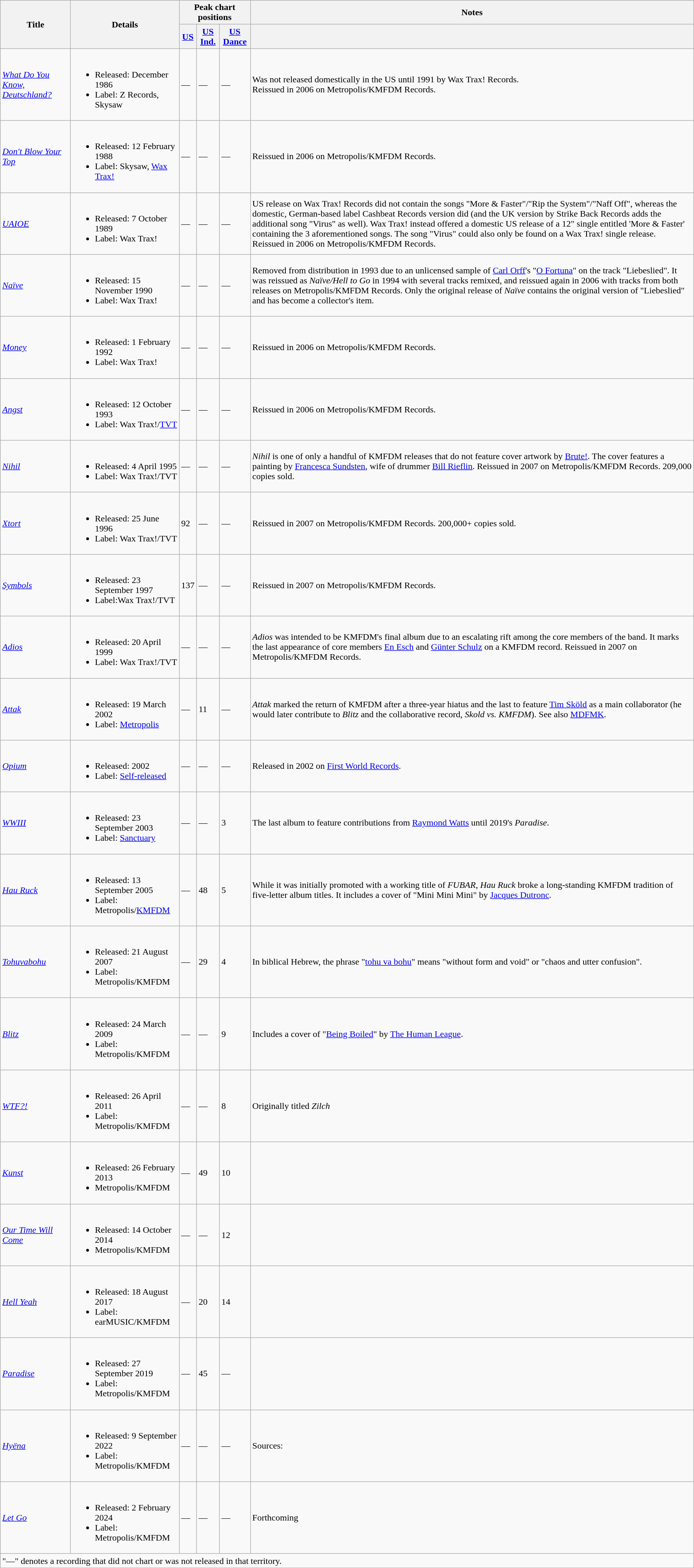<table class="wikitable">
<tr>
<th rowspan="2">Title</th>
<th rowspan="2">Details</th>
<th colspan="3">Peak chart positions</th>
<th>Notes</th>
</tr>
<tr>
<th><a href='#'>US</a></th>
<th><a href='#'>US Ind.</a></th>
<th><a href='#'>US Dance</a></th>
<th></th>
</tr>
<tr>
<td><em><a href='#'>What Do You Know, Deutschland?</a></em></td>
<td><br><ul><li>Released: December 1986</li><li>Label: Z Records, Skysaw</li></ul></td>
<td>—</td>
<td>—</td>
<td>—</td>
<td>Was not released domestically in the US until 1991 by Wax Trax! Records.<br>Reissued in 2006 on Metropolis/KMFDM Records.</td>
</tr>
<tr>
<td><em><a href='#'>Don't Blow Your Top</a></em></td>
<td><br><ul><li>Released: 12 February 1988</li><li>Label: Skysaw, <a href='#'>Wax Trax!</a></li></ul></td>
<td>—</td>
<td>—</td>
<td>—</td>
<td>Reissued in 2006 on Metropolis/KMFDM Records.</td>
</tr>
<tr>
<td><em><a href='#'>UAIOE</a></em></td>
<td><br><ul><li>Released: 7 October 1989</li><li>Label: Wax Trax!</li></ul></td>
<td>—</td>
<td>—</td>
<td>—</td>
<td>US release on Wax Trax! Records did not contain the songs "More & Faster"/"Rip the System"/"Naff Off", whereas the domestic, German-based label Cashbeat Records version did (and the UK version by Strike Back Records adds the additional song "Virus" as well). Wax Trax! instead offered a domestic US release of a 12" single entitled 'More & Faster' containing the 3 aforementioned songs. The song "Virus" could also only be found on a Wax Trax! single release.<br>Reissued in 2006 on Metropolis/KMFDM Records.</td>
</tr>
<tr>
<td><em><a href='#'>Naïve</a></em></td>
<td><br><ul><li>Released: 15 November 1990</li><li>Label: Wax Trax!</li></ul></td>
<td>—</td>
<td>—</td>
<td>—</td>
<td>Removed from distribution in 1993 due to an unlicensed sample of <a href='#'>Carl Orff</a>'s "<a href='#'>O Fortuna</a>" on the track "Liebeslied". It was reissued as <em>Naïve/Hell to Go</em> in 1994 with several tracks remixed, and reissued again in 2006 with tracks from both releases on Metropolis/KMFDM Records. Only the original release of <em>Naïve</em> contains the original version of "Liebeslied" and has become a collector's item.</td>
</tr>
<tr>
<td><em><a href='#'>Money</a></em></td>
<td><br><ul><li>Released: 1 February 1992</li><li>Label: Wax Trax!</li></ul></td>
<td>—</td>
<td>—</td>
<td>—</td>
<td>Reissued in 2006 on Metropolis/KMFDM Records.</td>
</tr>
<tr>
<td><em><a href='#'>Angst</a></em></td>
<td><br><ul><li>Released: 12 October 1993</li><li>Label: Wax Trax!/<a href='#'>TVT</a></li></ul></td>
<td>—</td>
<td>—</td>
<td>—</td>
<td>Reissued in 2006 on Metropolis/KMFDM Records.</td>
</tr>
<tr>
<td><em><a href='#'>Nihil</a></em></td>
<td><br><ul><li>Released: 4 April 1995</li><li>Label: Wax Trax!/TVT</li></ul></td>
<td>—</td>
<td>—</td>
<td>—</td>
<td><em>Nihil</em> is one of only a handful of KMFDM releases that do not feature cover artwork by <a href='#'>Brute!</a>. The cover features a painting by <a href='#'>Francesca Sundsten</a>, wife of drummer <a href='#'>Bill Rieflin</a>. Reissued in 2007 on Metropolis/KMFDM Records. 209,000 copies sold.</td>
</tr>
<tr>
<td><em><a href='#'>Xtort</a></em></td>
<td><br><ul><li>Released: 25 June 1996</li><li>Label: Wax Trax!/TVT</li></ul></td>
<td>92</td>
<td>—</td>
<td>—</td>
<td>Reissued in 2007 on Metropolis/KMFDM Records. 200,000+ copies sold.</td>
</tr>
<tr>
<td><em><a href='#'>Symbols</a></em></td>
<td><br><ul><li>Released: 23 September 1997</li><li>Label:Wax Trax!/TVT</li></ul></td>
<td>137</td>
<td>—</td>
<td>—</td>
<td>Reissued in 2007 on Metropolis/KMFDM Records.</td>
</tr>
<tr>
<td><em><a href='#'>Adios</a></em></td>
<td><br><ul><li>Released: 20 April 1999</li><li>Label: Wax Trax!/TVT</li></ul></td>
<td>—</td>
<td>—</td>
<td>—</td>
<td><em>Adios</em> was intended to be KMFDM's final album due to an escalating rift among the core members of the band. It marks the last appearance of core members <a href='#'>En Esch</a> and <a href='#'>Günter Schulz</a> on a KMFDM record. Reissued in 2007 on Metropolis/KMFDM Records.</td>
</tr>
<tr>
<td><em><a href='#'>Attak</a></em></td>
<td><br><ul><li>Released: 19 March 2002</li><li>Label: <a href='#'>Metropolis</a></li></ul></td>
<td>—</td>
<td>11</td>
<td>—</td>
<td><em>Attak</em> marked the return of KMFDM after a three-year hiatus and the last to feature <a href='#'>Tim Sköld</a> as a main collaborator (he would later contribute to <em>Blitz</em> and the collaborative record, <em>Skold vs. KMFDM</em>). See also <a href='#'>MDFMK</a>.</td>
</tr>
<tr>
<td><em><a href='#'>Opium</a></em></td>
<td><br><ul><li>Released: 2002</li><li>Label: <a href='#'>Self-released</a></li></ul></td>
<td>—</td>
<td>—</td>
<td>—</td>
<td>Released in 2002 on <a href='#'>First World Records</a>.</td>
</tr>
<tr>
<td><em><a href='#'>WWIII</a></em></td>
<td><br><ul><li>Released: 23 September 2003</li><li>Label: <a href='#'>Sanctuary</a></li></ul></td>
<td>—</td>
<td>—</td>
<td>3</td>
<td>The last album to feature contributions from <a href='#'>Raymond Watts</a> until 2019's <em>Paradise</em>.</td>
</tr>
<tr>
<td><em><a href='#'>Hau Ruck</a></em></td>
<td><br><ul><li>Released: 13 September 2005</li><li>Label: Metropolis/<a href='#'>KMFDM</a></li></ul></td>
<td>—</td>
<td>48</td>
<td>5</td>
<td>While it was initially promoted with a working title of <em>FUBAR</em>, <em>Hau Ruck</em> broke a long-standing KMFDM tradition of five-letter album titles. It includes a cover of "Mini Mini Mini" by <a href='#'>Jacques Dutronc</a>.</td>
</tr>
<tr>
<td><em><a href='#'>Tohuvabohu</a></em></td>
<td><br><ul><li>Released: 21 August 2007</li><li>Label: Metropolis/KMFDM</li></ul></td>
<td>—</td>
<td>29</td>
<td>4</td>
<td>In biblical Hebrew, the phrase "<a href='#'>tohu va bohu</a>" means "without form and void" or "chaos and utter confusion".</td>
</tr>
<tr>
<td><em><a href='#'>Blitz</a></em></td>
<td><br><ul><li>Released: 24 March 2009</li><li>Label: Metropolis/KMFDM</li></ul></td>
<td>—</td>
<td>—</td>
<td>9</td>
<td>Includes a cover of "<a href='#'>Being Boiled</a>" by <a href='#'>The Human League</a>.</td>
</tr>
<tr>
<td><em><a href='#'>WTF?!</a></em></td>
<td><br><ul><li>Released: 26 April 2011</li><li>Label: Metropolis/KMFDM</li></ul></td>
<td>—</td>
<td>—</td>
<td>8</td>
<td>Originally titled <em>Zilch</em></td>
</tr>
<tr>
<td><em><a href='#'>Kunst</a></em></td>
<td><br><ul><li>Released: 26 February 2013</li><li>Metropolis/KMFDM</li></ul></td>
<td>—</td>
<td>49</td>
<td>10</td>
<td></td>
</tr>
<tr>
<td><em><a href='#'>Our Time Will Come</a></em></td>
<td><br><ul><li>Released: 14 October 2014</li><li>Metropolis/KMFDM</li></ul></td>
<td>—</td>
<td>—</td>
<td>12</td>
<td></td>
</tr>
<tr>
<td><em><a href='#'>Hell Yeah</a></em></td>
<td><br><ul><li>Released: 18 August 2017</li><li>Label: earMUSIC/KMFDM</li></ul></td>
<td>—</td>
<td>20</td>
<td>14</td>
<td></td>
</tr>
<tr>
<td><em><a href='#'>Paradise</a></em></td>
<td><br><ul><li>Released: 27 September 2019</li><li>Label: Metropolis/KMFDM</li></ul></td>
<td>—</td>
<td>45</td>
<td>—</td>
<td></td>
</tr>
<tr>
<td><em><a href='#'>Hyëna</a></em></td>
<td><br><ul><li>Released: 9 September 2022</li><li>Label: Metropolis/KMFDM</li></ul></td>
<td>—</td>
<td>—</td>
<td>—</td>
<td>Sources:</td>
</tr>
<tr>
<td><em><a href='#'>Let Go</a></em></td>
<td><br><ul><li>Released: 2 February 2024</li><li>Label: Metropolis/KMFDM</li></ul></td>
<td>—</td>
<td>—</td>
<td>—</td>
<td>Forthcoming</td>
</tr>
<tr>
<td colspan="6">"—" denotes a recording that did not chart or was not released in that territory.</td>
</tr>
</table>
